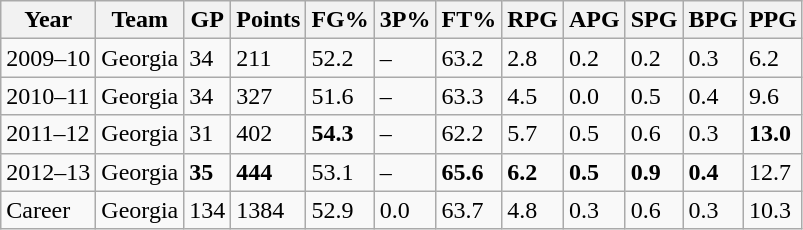<table class="wikitable">
<tr>
<th>Year</th>
<th>Team</th>
<th>GP</th>
<th>Points</th>
<th>FG%</th>
<th>3P%</th>
<th>FT%</th>
<th>RPG</th>
<th>APG</th>
<th>SPG</th>
<th>BPG</th>
<th>PPG</th>
</tr>
<tr>
<td>2009–10</td>
<td>Georgia</td>
<td>34</td>
<td>211</td>
<td>52.2</td>
<td>–</td>
<td>63.2</td>
<td>2.8</td>
<td>0.2</td>
<td>0.2</td>
<td>0.3</td>
<td>6.2</td>
</tr>
<tr>
<td>2010–11</td>
<td>Georgia</td>
<td>34</td>
<td>327</td>
<td>51.6</td>
<td>–</td>
<td>63.3</td>
<td>4.5</td>
<td>0.0</td>
<td>0.5</td>
<td>0.4</td>
<td>9.6</td>
</tr>
<tr>
<td>2011–12</td>
<td>Georgia</td>
<td>31</td>
<td>402</td>
<td><strong>54.3</strong></td>
<td>–</td>
<td>62.2</td>
<td>5.7</td>
<td>0.5</td>
<td>0.6</td>
<td>0.3</td>
<td><strong>13.0</strong></td>
</tr>
<tr>
<td>2012–13</td>
<td>Georgia</td>
<td><strong>35</strong></td>
<td><strong>444</strong></td>
<td>53.1</td>
<td>–</td>
<td><strong>65.6</strong></td>
<td><strong>6.2</strong></td>
<td><strong>0.5</strong></td>
<td><strong>0.9</strong></td>
<td><strong>0.4</strong></td>
<td>12.7</td>
</tr>
<tr>
<td>Career</td>
<td>Georgia</td>
<td>134</td>
<td>1384</td>
<td>52.9</td>
<td>0.0</td>
<td>63.7</td>
<td>4.8</td>
<td>0.3</td>
<td>0.6</td>
<td>0.3</td>
<td>10.3</td>
</tr>
</table>
